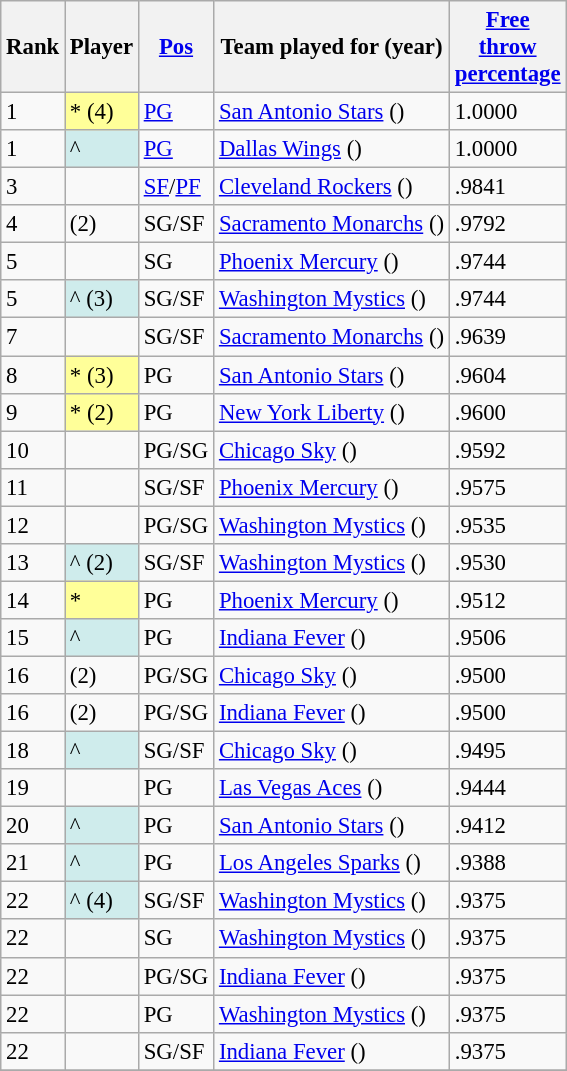<table class="wikitable sortable" style="font-size: 95%;">
<tr>
<th>Rank</th>
<th>Player</th>
<th><a href='#'>Pos</a></th>
<th class="unsortable">Team played for (year)</th>
<th><a href='#'>Free<br>throw<br>percentage</a></th>
</tr>
<tr>
<td>1</td>
<td bgcolor="#FFFF99">* (4)</td>
<td><a href='#'>PG</a></td>
<td><a href='#'>San Antonio Stars</a> ()</td>
<td>1.0000</td>
</tr>
<tr>
<td>1</td>
<td bgcolor="#CFECEC">^</td>
<td><a href='#'>PG</a></td>
<td><a href='#'>Dallas Wings</a> ()</td>
<td>1.0000</td>
</tr>
<tr>
<td>3</td>
<td></td>
<td><a href='#'>SF</a>/<a href='#'>PF</a></td>
<td><a href='#'>Cleveland Rockers</a> ()</td>
<td>.9841</td>
</tr>
<tr>
<td>4</td>
<td> (2)</td>
<td>SG/SF</td>
<td><a href='#'>Sacramento Monarchs</a> ()</td>
<td>.9792</td>
</tr>
<tr>
<td>5</td>
<td></td>
<td>SG</td>
<td><a href='#'>Phoenix Mercury</a> ()</td>
<td>.9744</td>
</tr>
<tr>
<td>5</td>
<td bgcolor="#CFECEC">^ (3)</td>
<td>SG/SF</td>
<td><a href='#'>Washington Mystics</a> ()</td>
<td>.9744</td>
</tr>
<tr>
<td>7</td>
<td></td>
<td>SG/SF</td>
<td><a href='#'>Sacramento Monarchs</a> ()</td>
<td>.9639</td>
</tr>
<tr>
<td>8</td>
<td bgcolor="#FFFF99">* (3)</td>
<td>PG</td>
<td><a href='#'>San Antonio Stars</a> ()</td>
<td>.9604</td>
</tr>
<tr>
<td>9</td>
<td bgcolor="#FFFF99">* (2)</td>
<td>PG</td>
<td><a href='#'>New York Liberty</a> ()</td>
<td>.9600</td>
</tr>
<tr>
<td>10</td>
<td></td>
<td>PG/SG</td>
<td><a href='#'>Chicago Sky</a> ()</td>
<td>.9592</td>
</tr>
<tr>
<td>11</td>
<td></td>
<td>SG/SF</td>
<td><a href='#'>Phoenix Mercury</a> ()</td>
<td>.9575</td>
</tr>
<tr>
<td>12</td>
<td></td>
<td>PG/SG</td>
<td><a href='#'>Washington Mystics</a> ()</td>
<td>.9535</td>
</tr>
<tr>
<td>13</td>
<td bgcolor="#CFECEC">^ (2)</td>
<td>SG/SF</td>
<td><a href='#'>Washington Mystics</a> ()</td>
<td>.9530</td>
</tr>
<tr>
<td>14</td>
<td bgcolor="#FFFF99">*</td>
<td>PG</td>
<td><a href='#'>Phoenix Mercury</a> ()</td>
<td>.9512</td>
</tr>
<tr>
<td>15</td>
<td bgcolor="#CFECEC">^</td>
<td>PG</td>
<td><a href='#'>Indiana Fever</a> ()</td>
<td>.9506</td>
</tr>
<tr>
<td>16</td>
<td> (2)</td>
<td>PG/SG</td>
<td><a href='#'>Chicago Sky</a> ()</td>
<td>.9500</td>
</tr>
<tr>
<td>16</td>
<td> (2)</td>
<td>PG/SG</td>
<td><a href='#'>Indiana Fever</a> ()</td>
<td>.9500</td>
</tr>
<tr>
<td>18</td>
<td bgcolor="#CFECEC">^</td>
<td>SG/SF</td>
<td><a href='#'>Chicago Sky</a> ()</td>
<td>.9495</td>
</tr>
<tr>
<td>19</td>
<td></td>
<td>PG</td>
<td><a href='#'>Las Vegas Aces</a> ()</td>
<td>.9444</td>
</tr>
<tr>
<td>20</td>
<td bgcolor="#CFECEC">^</td>
<td>PG</td>
<td><a href='#'>San Antonio Stars</a> ()</td>
<td>.9412</td>
</tr>
<tr>
<td>21</td>
<td bgcolor="#CFECEC">^</td>
<td>PG</td>
<td><a href='#'>Los Angeles Sparks</a> ()</td>
<td>.9388</td>
</tr>
<tr>
<td>22</td>
<td bgcolor="#CFECEC">^ (4)</td>
<td>SG/SF</td>
<td><a href='#'>Washington Mystics</a> ()</td>
<td>.9375</td>
</tr>
<tr>
<td>22</td>
<td></td>
<td>SG</td>
<td><a href='#'>Washington Mystics</a> ()</td>
<td>.9375</td>
</tr>
<tr>
<td>22</td>
<td></td>
<td>PG/SG</td>
<td><a href='#'>Indiana Fever</a> ()</td>
<td>.9375</td>
</tr>
<tr>
<td>22</td>
<td></td>
<td>PG</td>
<td><a href='#'>Washington Mystics</a> ()</td>
<td>.9375</td>
</tr>
<tr>
<td>22</td>
<td></td>
<td>SG/SF</td>
<td><a href='#'>Indiana Fever</a> ()</td>
<td>.9375</td>
</tr>
<tr>
</tr>
</table>
